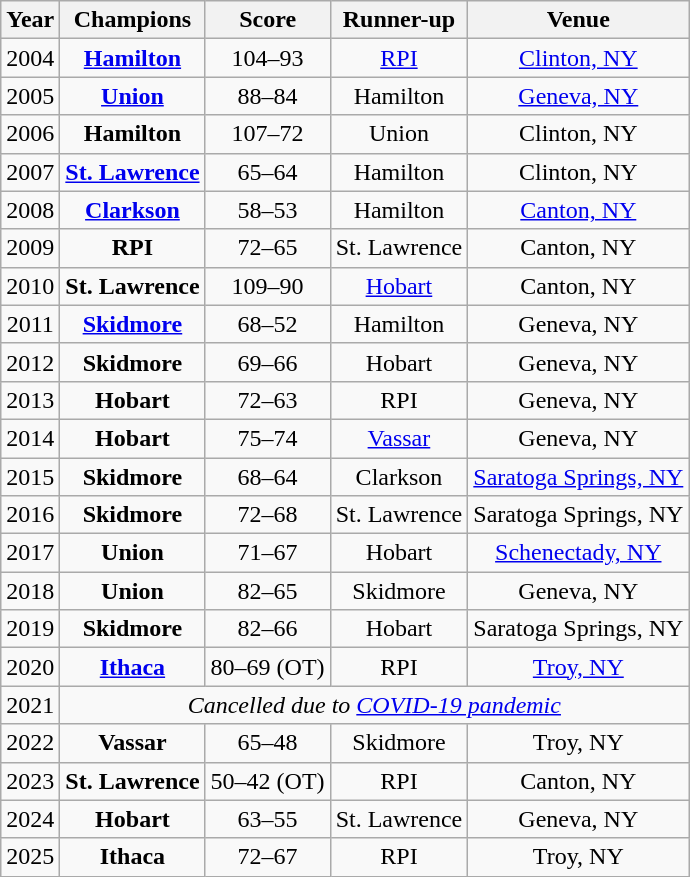<table class="wikitable sortable">
<tr>
<th>Year</th>
<th>Champions</th>
<th>Score</th>
<th>Runner-up</th>
<th>Venue</th>
</tr>
<tr align=center>
<td>2004</td>
<td><strong><a href='#'>Hamilton</a></strong></td>
<td>104–93</td>
<td><a href='#'>RPI</a></td>
<td><a href='#'>Clinton, NY</a></td>
</tr>
<tr align=center>
<td>2005</td>
<td><strong><a href='#'>Union</a></strong></td>
<td>88–84</td>
<td>Hamilton</td>
<td><a href='#'>Geneva, NY</a></td>
</tr>
<tr align=center>
<td>2006</td>
<td><strong>Hamilton</strong></td>
<td>107–72</td>
<td>Union</td>
<td>Clinton, NY</td>
</tr>
<tr align=center>
<td>2007</td>
<td><strong><a href='#'>St. Lawrence</a></strong></td>
<td>65–64</td>
<td>Hamilton</td>
<td>Clinton, NY</td>
</tr>
<tr align=center>
<td>2008</td>
<td><strong><a href='#'>Clarkson</a></strong></td>
<td>58–53</td>
<td>Hamilton</td>
<td><a href='#'>Canton, NY</a></td>
</tr>
<tr align=center>
<td>2009</td>
<td><strong>RPI</strong></td>
<td>72–65</td>
<td>St. Lawrence</td>
<td>Canton, NY</td>
</tr>
<tr align=center>
<td>2010</td>
<td><strong>St. Lawrence</strong></td>
<td>109–90</td>
<td><a href='#'>Hobart</a></td>
<td>Canton, NY</td>
</tr>
<tr align=center>
<td>2011</td>
<td><strong><a href='#'>Skidmore</a></strong></td>
<td>68–52</td>
<td>Hamilton</td>
<td>Geneva, NY</td>
</tr>
<tr align=center>
<td>2012</td>
<td><strong>Skidmore</strong></td>
<td>69–66</td>
<td>Hobart</td>
<td>Geneva, NY</td>
</tr>
<tr align=center>
<td>2013</td>
<td><strong>Hobart</strong></td>
<td>72–63</td>
<td>RPI</td>
<td>Geneva, NY</td>
</tr>
<tr align=center>
<td>2014</td>
<td><strong>Hobart</strong></td>
<td>75–74</td>
<td><a href='#'>Vassar</a></td>
<td>Geneva, NY</td>
</tr>
<tr align=center>
<td>2015</td>
<td><strong>Skidmore</strong></td>
<td>68–64</td>
<td>Clarkson</td>
<td><a href='#'>Saratoga Springs, NY</a></td>
</tr>
<tr align=center>
<td>2016</td>
<td><strong>Skidmore</strong></td>
<td>72–68</td>
<td>St. Lawrence</td>
<td>Saratoga Springs, NY</td>
</tr>
<tr align=center>
<td>2017</td>
<td><strong>Union</strong></td>
<td>71–67</td>
<td>Hobart</td>
<td><a href='#'>Schenectady, NY</a></td>
</tr>
<tr align=center>
<td>2018</td>
<td><strong>Union</strong></td>
<td>82–65</td>
<td>Skidmore</td>
<td>Geneva, NY</td>
</tr>
<tr align=center>
<td>2019</td>
<td><strong>Skidmore</strong></td>
<td>82–66</td>
<td>Hobart</td>
<td>Saratoga Springs, NY</td>
</tr>
<tr align=center>
<td>2020</td>
<td><strong><a href='#'>Ithaca</a></strong></td>
<td>80–69 (OT)</td>
<td>RPI</td>
<td><a href='#'>Troy, NY</a></td>
</tr>
<tr align=center>
<td>2021</td>
<td colspan=4><em>Cancelled due to <a href='#'>COVID-19 pandemic</a></em></td>
</tr>
<tr align=center>
<td>2022</td>
<td><strong>Vassar</strong></td>
<td>65–48</td>
<td>Skidmore</td>
<td>Troy, NY</td>
</tr>
<tr align=center>
<td>2023</td>
<td><strong>St. Lawrence</strong></td>
<td>50–42 (OT)</td>
<td>RPI</td>
<td>Canton, NY</td>
</tr>
<tr align=center>
<td>2024</td>
<td><strong>Hobart</strong></td>
<td>63–55</td>
<td>St. Lawrence</td>
<td>Geneva, NY</td>
</tr>
<tr align=center>
<td>2025</td>
<td><strong>Ithaca</strong></td>
<td>72–67</td>
<td>RPI</td>
<td>Troy, NY</td>
</tr>
</table>
